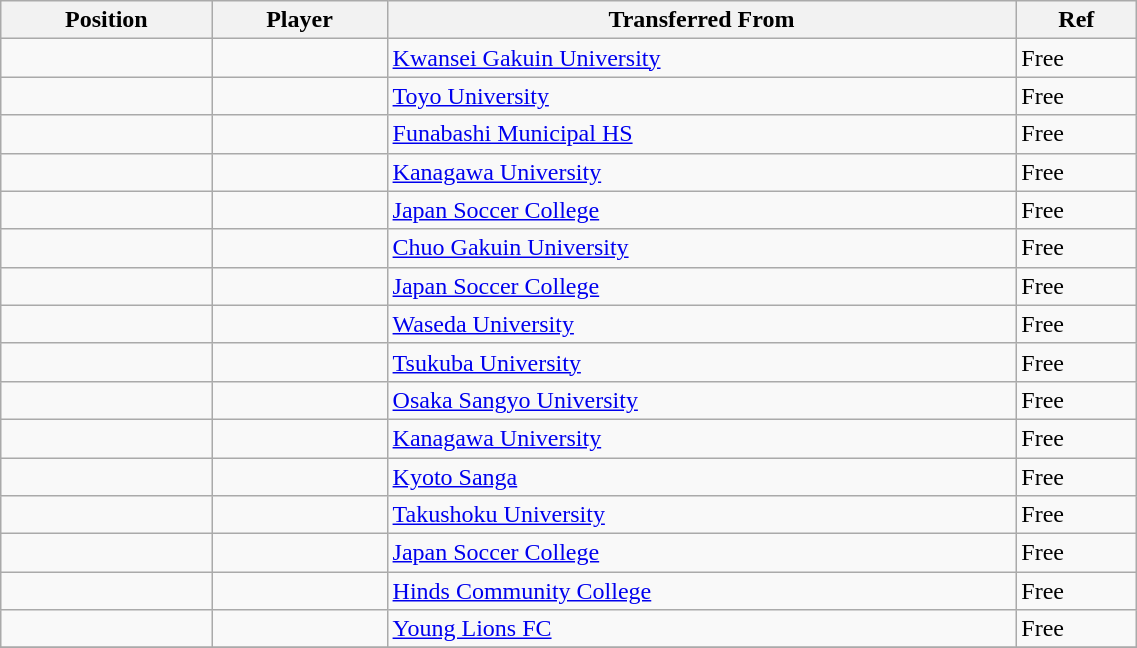<table class="wikitable sortable" style="width:60%; text-align:center; font-size:100%; text-align:left;">
<tr>
<th>Position</th>
<th>Player</th>
<th>Transferred From</th>
<th>Ref</th>
</tr>
<tr>
<td></td>
<td></td>
<td> <a href='#'>Kwansei Gakuin University</a></td>
<td>Free </td>
</tr>
<tr>
<td></td>
<td></td>
<td> <a href='#'>Toyo University</a></td>
<td>Free </td>
</tr>
<tr>
<td></td>
<td></td>
<td> <a href='#'>Funabashi Municipal HS</a></td>
<td>Free </td>
</tr>
<tr>
<td></td>
<td></td>
<td> <a href='#'>Kanagawa University</a></td>
<td>Free </td>
</tr>
<tr>
<td></td>
<td></td>
<td> <a href='#'>Japan Soccer College</a></td>
<td>Free </td>
</tr>
<tr>
<td></td>
<td></td>
<td> <a href='#'>Chuo Gakuin University</a></td>
<td>Free </td>
</tr>
<tr>
<td></td>
<td></td>
<td> <a href='#'>Japan Soccer College</a></td>
<td>Free </td>
</tr>
<tr>
<td></td>
<td></td>
<td> <a href='#'>Waseda University</a></td>
<td>Free </td>
</tr>
<tr>
<td></td>
<td></td>
<td> <a href='#'>Tsukuba University</a></td>
<td>Free </td>
</tr>
<tr>
<td></td>
<td></td>
<td> <a href='#'>Osaka Sangyo University</a></td>
<td>Free </td>
</tr>
<tr>
<td></td>
<td></td>
<td> <a href='#'>Kanagawa University</a></td>
<td>Free </td>
</tr>
<tr>
<td></td>
<td></td>
<td> <a href='#'>Kyoto Sanga</a></td>
<td>Free </td>
</tr>
<tr>
<td></td>
<td></td>
<td> <a href='#'>Takushoku University</a></td>
<td>Free </td>
</tr>
<tr>
<td></td>
<td></td>
<td> <a href='#'>Japan Soccer College</a></td>
<td>Free </td>
</tr>
<tr>
<td></td>
<td></td>
<td> <a href='#'>Hinds Community College</a></td>
<td>Free </td>
</tr>
<tr>
<td></td>
<td></td>
<td> <a href='#'>Young Lions FC</a></td>
<td>Free </td>
</tr>
<tr>
</tr>
</table>
